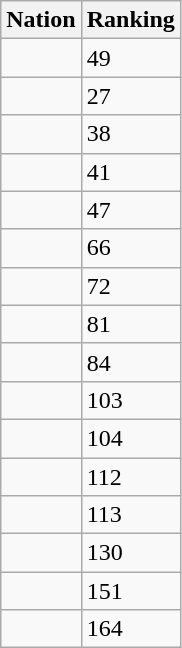<table class="wikitable collapsible collapsed">
<tr>
<th>Nation</th>
<th>Ranking</th>
</tr>
<tr>
<td></td>
<td>49</td>
</tr>
<tr>
<td></td>
<td>27</td>
</tr>
<tr>
<td></td>
<td>38</td>
</tr>
<tr>
<td></td>
<td>41</td>
</tr>
<tr>
<td></td>
<td>47</td>
</tr>
<tr>
<td></td>
<td>66</td>
</tr>
<tr>
<td></td>
<td>72</td>
</tr>
<tr>
<td></td>
<td>81</td>
</tr>
<tr>
<td></td>
<td>84</td>
</tr>
<tr>
<td></td>
<td>103</td>
</tr>
<tr>
<td></td>
<td>104</td>
</tr>
<tr>
<td></td>
<td>112</td>
</tr>
<tr>
<td></td>
<td>113</td>
</tr>
<tr>
<td></td>
<td>130</td>
</tr>
<tr>
<td></td>
<td>151</td>
</tr>
<tr>
<td></td>
<td>164</td>
</tr>
</table>
